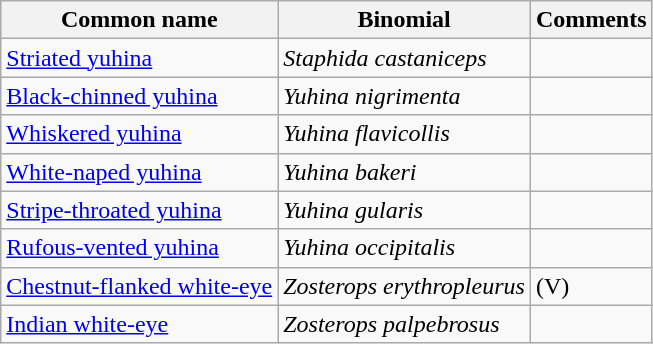<table class="wikitable">
<tr>
<th>Common name</th>
<th>Binomial</th>
<th>Comments</th>
</tr>
<tr>
<td><a href='#'>Striated yuhina</a></td>
<td><em>Staphida castaniceps</em></td>
<td></td>
</tr>
<tr>
<td><a href='#'>Black-chinned yuhina</a></td>
<td><em>Yuhina nigrimenta</em></td>
<td></td>
</tr>
<tr>
<td><a href='#'>Whiskered yuhina</a></td>
<td><em>Yuhina flavicollis</em></td>
<td></td>
</tr>
<tr>
<td><a href='#'>White-naped yuhina</a></td>
<td><em>Yuhina bakeri</em></td>
<td></td>
</tr>
<tr>
<td><a href='#'>Stripe-throated yuhina</a></td>
<td><em>Yuhina gularis</em></td>
<td></td>
</tr>
<tr>
<td><a href='#'>Rufous-vented yuhina</a></td>
<td><em>Yuhina occipitalis</em></td>
<td></td>
</tr>
<tr>
<td><a href='#'>Chestnut-flanked white-eye</a></td>
<td><em>Zosterops erythropleurus</em></td>
<td>(V)</td>
</tr>
<tr>
<td><a href='#'>Indian white-eye</a></td>
<td><em>Zosterops palpebrosus</em></td>
<td></td>
</tr>
</table>
